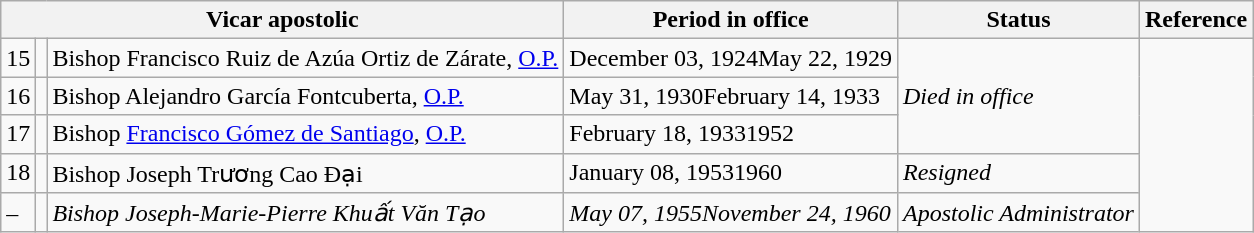<table class="wikitable">
<tr>
<th colspan="3">Vicar apostolic</th>
<th>Period in office</th>
<th>Status</th>
<th>Reference</th>
</tr>
<tr>
<td>15</td>
<td></td>
<td>Bishop Francisco Ruiz de Azúa Ortiz de Zárate, <a href='#'>O.P.</a></td>
<td>December 03, 1924May 22, 1929</td>
<td rowspan=3><em>Died in office</em></td>
<td rowspan=5></td>
</tr>
<tr>
<td>16</td>
<td></td>
<td>Bishop Alejandro García Fontcuberta, <a href='#'>O.P.</a></td>
<td>May 31, 1930February 14, 1933</td>
</tr>
<tr>
<td>17</td>
<td></td>
<td>Bishop <a href='#'>Francisco Gómez de Santiago</a>, <a href='#'>O.P.</a></td>
<td>February 18, 19331952</td>
</tr>
<tr>
<td>18</td>
<td></td>
<td>Bishop Joseph Trương Cao Ðại</td>
<td>January 08, 19531960</td>
<td><em>Resigned</em></td>
</tr>
<tr>
<td>–</td>
<td></td>
<td><em>Bishop Joseph-Marie-Pierre Khuất Văn Tạo</em></td>
<td><em>May 07, 1955November 24, 1960</em></td>
<td><em>Apostolic Administrator</em></td>
</tr>
</table>
